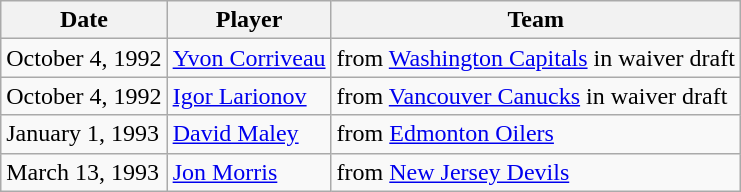<table class="wikitable">
<tr>
<th>Date</th>
<th>Player</th>
<th>Team</th>
</tr>
<tr>
<td>October 4, 1992</td>
<td><a href='#'>Yvon Corriveau</a></td>
<td>from <a href='#'>Washington Capitals</a> in waiver draft</td>
</tr>
<tr>
<td>October 4, 1992</td>
<td><a href='#'>Igor Larionov</a></td>
<td>from <a href='#'>Vancouver Canucks</a> in waiver draft</td>
</tr>
<tr>
<td>January 1, 1993</td>
<td><a href='#'>David Maley</a></td>
<td>from <a href='#'>Edmonton Oilers</a></td>
</tr>
<tr>
<td>March 13, 1993</td>
<td><a href='#'>Jon Morris</a></td>
<td>from <a href='#'>New Jersey Devils</a></td>
</tr>
</table>
